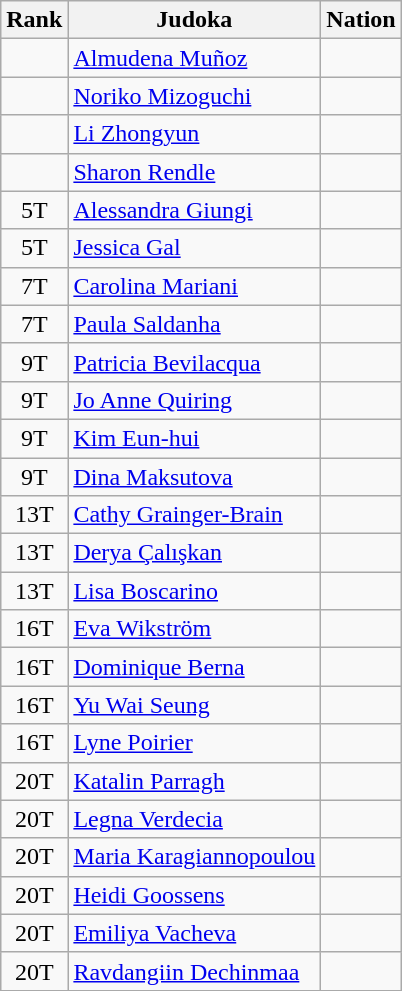<table class="wikitable sortable" style="text-align:center">
<tr>
<th>Rank</th>
<th>Judoka</th>
<th>Nation</th>
</tr>
<tr>
<td></td>
<td align="left"><a href='#'>Almudena Muñoz</a></td>
<td align="left"></td>
</tr>
<tr>
<td></td>
<td align="left"><a href='#'>Noriko Mizoguchi</a></td>
<td align="left"></td>
</tr>
<tr>
<td></td>
<td align="left"><a href='#'>Li Zhongyun</a></td>
<td align="left"></td>
</tr>
<tr>
<td></td>
<td align="left"><a href='#'>Sharon Rendle</a></td>
<td align="left"></td>
</tr>
<tr>
<td>5T</td>
<td align="left"><a href='#'>Alessandra Giungi</a></td>
<td align="left"></td>
</tr>
<tr>
<td>5T</td>
<td align="left"><a href='#'>Jessica Gal</a></td>
<td align="left"></td>
</tr>
<tr>
<td>7T</td>
<td align="left"><a href='#'>Carolina Mariani</a></td>
<td align="left"></td>
</tr>
<tr>
<td>7T</td>
<td align="left"><a href='#'>Paula Saldanha</a></td>
<td align="left"></td>
</tr>
<tr>
<td>9T</td>
<td align="left"><a href='#'>Patricia Bevilacqua</a></td>
<td align="left"></td>
</tr>
<tr>
<td>9T</td>
<td align="left"><a href='#'>Jo Anne Quiring</a></td>
<td align="left"></td>
</tr>
<tr>
<td>9T</td>
<td align="left"><a href='#'>Kim Eun-hui</a></td>
<td align="left"></td>
</tr>
<tr>
<td>9T</td>
<td align="left"><a href='#'>Dina Maksutova</a></td>
<td align="left"></td>
</tr>
<tr>
<td>13T</td>
<td align="left"><a href='#'>Cathy Grainger-Brain</a></td>
<td align="left"></td>
</tr>
<tr>
<td>13T</td>
<td align="left"><a href='#'>Derya Çalışkan</a></td>
<td align="left"></td>
</tr>
<tr>
<td>13T</td>
<td align="left"><a href='#'>Lisa Boscarino</a></td>
<td align="left"></td>
</tr>
<tr>
<td>16T</td>
<td align="left"><a href='#'>Eva Wikström</a></td>
<td align="left"></td>
</tr>
<tr>
<td>16T</td>
<td align="left"><a href='#'>Dominique Berna</a></td>
<td align="left"></td>
</tr>
<tr>
<td>16T</td>
<td align="left"><a href='#'>Yu Wai Seung</a></td>
<td align="left"></td>
</tr>
<tr>
<td>16T</td>
<td align="left"><a href='#'>Lyne Poirier</a></td>
<td align="left"></td>
</tr>
<tr>
<td>20T</td>
<td align="left"><a href='#'>Katalin Parragh</a></td>
<td align="left"></td>
</tr>
<tr>
<td>20T</td>
<td align="left"><a href='#'>Legna Verdecia</a></td>
<td align="left"></td>
</tr>
<tr>
<td>20T</td>
<td align="left"><a href='#'>Maria Karagiannopoulou</a></td>
<td align="left"></td>
</tr>
<tr>
<td>20T</td>
<td align="left"><a href='#'>Heidi Goossens</a></td>
<td align="left"></td>
</tr>
<tr>
<td>20T</td>
<td align="left"><a href='#'>Emiliya Vacheva</a></td>
<td align="left"></td>
</tr>
<tr>
<td>20T</td>
<td align="left"><a href='#'>Ravdangiin Dechinmaa</a></td>
<td align="left"></td>
</tr>
</table>
